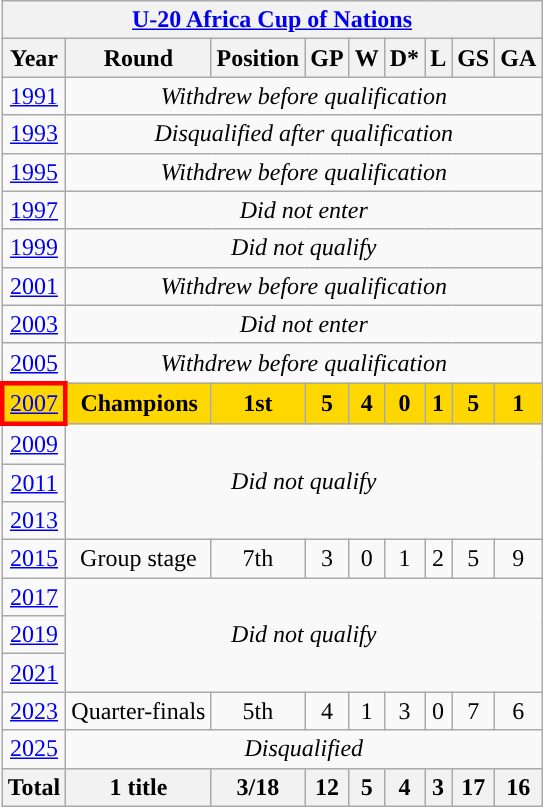<table class="wikitable" style="text-align: center;">
<tr>
<th colspan=9><a href='#'>U-20 Africa Cup of Nations</a></th>
</tr>
<tr>
<th>Year</th>
<th>Round</th>
<th>Position</th>
<th>GP</th>
<th>W</th>
<th>D*</th>
<th>L</th>
<th>GS</th>
<th>GA</th>
</tr>
<tr>
<td> <a href='#'>1991</a></td>
<td colspan=8><em>Withdrew before qualification</em></td>
</tr>
<tr>
<td> <a href='#'>1993</a></td>
<td colspan=8><em>Disqualified after qualification</em></td>
</tr>
<tr>
<td> <a href='#'>1995</a></td>
<td rowspan=1 colspan=8><em>Withdrew before qualification</em></td>
</tr>
<tr>
<td> <a href='#'>1997</a></td>
<td rowspan=1 colspan=8><em>Did not enter</em></td>
</tr>
<tr>
<td> <a href='#'>1999</a></td>
<td rowspan=1 colspan=8><em>Did not qualify</em></td>
</tr>
<tr>
<td> <a href='#'>2001</a></td>
<td rowspan=1 colspan=8><em>Withdrew before qualification</em></td>
</tr>
<tr>
<td> <a href='#'>2003</a></td>
<td rowspan=1 colspan=8><em>Did not enter</em></td>
</tr>
<tr>
<td> <a href='#'>2005</a></td>
<td rowspan=1 colspan=8><em>Withdrew before qualification</em></td>
</tr>
<tr style="background:gold">
<td style="border: 3px solid red"> <a href='#'>2007</a></td>
<td><strong>Champions</strong></td>
<td><strong>1st</strong></td>
<td><strong>5</strong></td>
<td><strong>4</strong></td>
<td><strong>0</strong></td>
<td><strong>1</strong></td>
<td><strong>5</strong></td>
<td><strong>1</strong></td>
</tr>
<tr>
<td> <a href='#'>2009</a></td>
<td colspan=8 rowspan=3><em>Did not qualify</em></td>
</tr>
<tr>
<td> <a href='#'>2011</a></td>
</tr>
<tr>
<td> <a href='#'>2013</a></td>
</tr>
<tr>
<td> <a href='#'>2015</a></td>
<td>Group stage</td>
<td>7th</td>
<td>3</td>
<td>0</td>
<td>1</td>
<td>2</td>
<td>5</td>
<td>9</td>
</tr>
<tr>
<td> <a href='#'>2017</a></td>
<td colspan=8 rowspan=3><em>Did not qualify</em></td>
</tr>
<tr>
<td> <a href='#'>2019</a></td>
</tr>
<tr>
<td> <a href='#'>2021</a></td>
</tr>
<tr>
<td> <a href='#'>2023</a></td>
<td>Quarter-finals</td>
<td>5th</td>
<td>4</td>
<td>1</td>
<td>3</td>
<td>0</td>
<td>7</td>
<td>6</td>
</tr>
<tr>
<td> <a href='#'>2025</a></td>
<td colspan=8><em>Disqualified</em></td>
</tr>
<tr>
<th>Total</th>
<th>1 title</th>
<th>3/18</th>
<th>12</th>
<th>5</th>
<th>4</th>
<th>3</th>
<th>17</th>
<th>16</th>
</tr>
</table>
